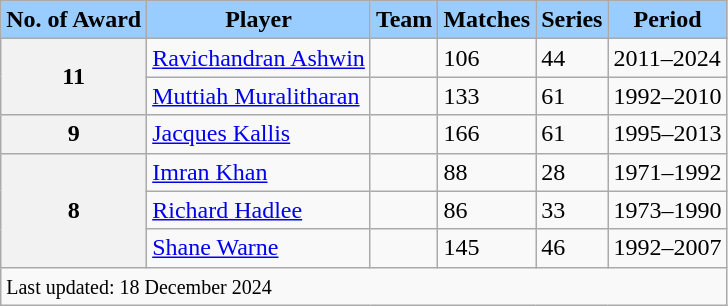<table class="wikitable plainrowheaders">
<tr style="background:#9cf;">
<td style="text-align:center;"><strong>No. of Award </strong></td>
<td style="text-align:center;"><strong>Player</strong></td>
<td style="text-align:center;"><strong>Team</strong></td>
<td style="text-align:center;"><strong>Matches</strong></td>
<td style="text-align:center;"><strong>Series</strong></td>
<td style="text-align:center;"><strong>Period</strong></td>
</tr>
<tr>
<th rowspan=2>11</th>
<td><a href='#'>Ravichandran Ashwin</a></td>
<td></td>
<td>106</td>
<td>44</td>
<td>2011–2024</td>
</tr>
<tr>
<td><a href='#'>Muttiah Muralitharan</a></td>
<td></td>
<td>133</td>
<td>61</td>
<td>1992–2010</td>
</tr>
<tr>
<th>9</th>
<td><a href='#'>Jacques Kallis</a></td>
<td></td>
<td>166</td>
<td>61</td>
<td>1995–2013</td>
</tr>
<tr>
<th rowspan=3>8</th>
<td><a href='#'>Imran Khan</a></td>
<td></td>
<td>88</td>
<td>28</td>
<td>1971–1992</td>
</tr>
<tr>
<td><a href='#'>Richard Hadlee</a></td>
<td></td>
<td>86</td>
<td>33</td>
<td>1973–1990</td>
</tr>
<tr>
<td><a href='#'>Shane Warne</a></td>
<td></td>
<td>145</td>
<td>46</td>
<td>1992–2007</td>
</tr>
<tr>
<td colspan="6"><small>Last updated: 18 December 2024</small></td>
</tr>
</table>
